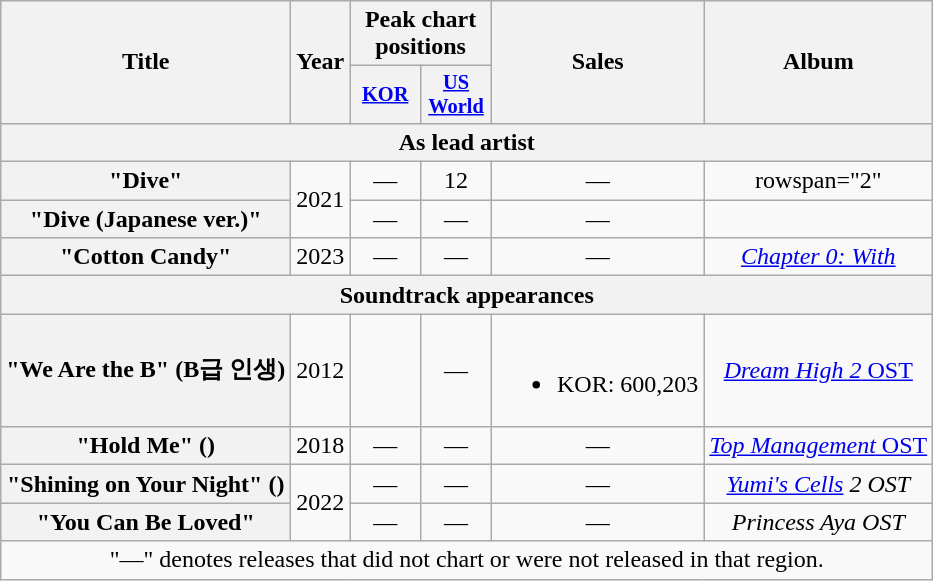<table class="wikitable plainrowheaders" style="text-align:center">
<tr>
<th scope="col" rowspan="2">Title</th>
<th rowspan="2">Year</th>
<th scope="col" colspan="2">Peak chart<br>positions</th>
<th rowspan="2">Sales<br></th>
<th rowspan="2">Album</th>
</tr>
<tr>
<th scope="col" style="width:3em;font-size:85%"><a href='#'>KOR</a><br></th>
<th scope="col" style="width:3em;font-size:85%"><a href='#'>US<br>World</a><br></th>
</tr>
<tr>
<th colspan="6">As lead artist</th>
</tr>
<tr>
<th scope="row">"Dive"</th>
<td rowspan="2">2021</td>
<td>—</td>
<td>12</td>
<td>—</td>
<td>rowspan="2" </td>
</tr>
<tr>
<th scope="row">"Dive (Japanese ver.)"</th>
<td>—</td>
<td>—</td>
<td>—</td>
</tr>
<tr>
<th scope="row">"Cotton Candy"</th>
<td>2023</td>
<td>—</td>
<td>—</td>
<td>—</td>
<td><em><a href='#'>Chapter 0: With</a></em></td>
</tr>
<tr>
<th colspan="6">Soundtrack appearances</th>
</tr>
<tr>
<th scope="row">"We Are the B" (B급 인생)<br></th>
<td>2012</td>
<td></td>
<td>—</td>
<td><br><ul><li>KOR: 600,203</li></ul></td>
<td><a href='#'><em>Dream High 2</em> OST</a></td>
</tr>
<tr>
<th scope="row">"Hold Me" ()</th>
<td>2018</td>
<td>—</td>
<td>—</td>
<td>—</td>
<td><a href='#'><em>Top Management</em> OST</a></td>
</tr>
<tr>
<th scope="row">"Shining on Your Night" ()</th>
<td rowspan="2">2022</td>
<td>—</td>
<td>—</td>
<td>—</td>
<td><em><a href='#'>Yumi's Cells</a> 2 OST</em></td>
</tr>
<tr>
<th scope="row">"You Can Be Loved"<br></th>
<td>—</td>
<td>—</td>
<td>—</td>
<td><em>Princess Aya OST</em></td>
</tr>
<tr>
<td colspan="7">"—" denotes releases that did not chart or were not released in that region.</td>
</tr>
</table>
